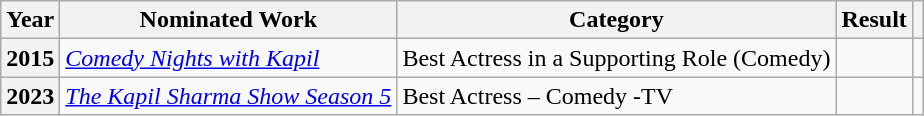<table class="wikitable plainrowheaders sortable">
<tr>
<th scope="col">Year</th>
<th scope="col">Nominated Work</th>
<th scope="col">Category</th>
<th scope="col">Result</th>
<th scope="col" class="unsortable"></th>
</tr>
<tr>
<th scope=row>2015</th>
<td><em><a href='#'>Comedy Nights with Kapil</a></em></td>
<td>Best Actress in a Supporting Role (Comedy)</td>
<td></td>
<td style="text-align:center;"></td>
</tr>
<tr>
<th scope=row>2023</th>
<td><em><a href='#'>The Kapil Sharma Show Season 5</a></em></td>
<td>Best Actress – Comedy -TV</td>
<td></td>
<td></td>
</tr>
</table>
